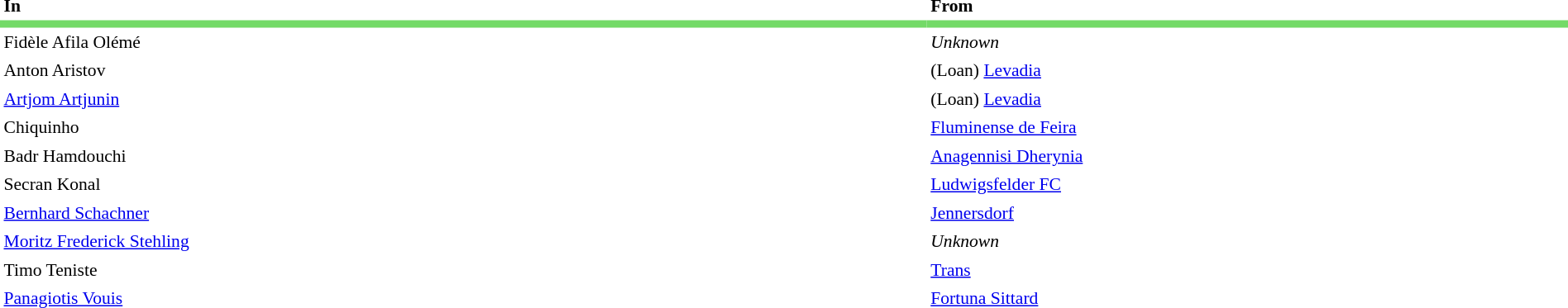<table cellspacing="0" cellpadding="3" style="width:100%;font-size:90%">
<tr>
<td style="width:60%"><strong>In</strong></td>
<td style="width:40%"><strong>From</strong></td>
<td></td>
</tr>
<tr style="background-color:#73DA67;">
<td></td>
<td></td>
<td></td>
<td></td>
<td></td>
</tr>
<tr>
<td> Fidèle Afila Olémé</td>
<td><em>Unknown</em></td>
</tr>
<tr>
<td> Anton Aristov</td>
<td>(Loan) <a href='#'>Levadia</a></td>
</tr>
<tr>
<td> <a href='#'>Artjom Artjunin</a></td>
<td>(Loan) <a href='#'>Levadia</a></td>
</tr>
<tr>
<td> Chiquinho</td>
<td> <a href='#'>Fluminense de Feira</a></td>
</tr>
<tr>
<td> Badr Hamdouchi</td>
<td>  <a href='#'>Anagennisi Dherynia</a></td>
</tr>
<tr>
<td> Secran Konal</td>
<td> <a href='#'>Ludwigsfelder FC</a></td>
</tr>
<tr>
<td> <a href='#'>Bernhard Schachner</a></td>
<td> <a href='#'>Jennersdorf</a></td>
</tr>
<tr>
<td> <a href='#'>Moritz Frederick Stehling</a></td>
<td><em>Unknown</em></td>
</tr>
<tr>
<td> Timo Teniste</td>
<td><a href='#'>Trans</a></td>
</tr>
<tr>
<td> <a href='#'>Panagiotis Vouis</a></td>
<td> <a href='#'>Fortuna Sittard</a></td>
</tr>
</table>
